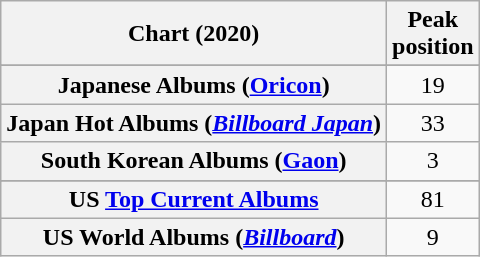<table class="wikitable sortable plainrowheaders" style="text-align:center;">
<tr>
<th scope="col">Chart (2020)</th>
<th scope="col">Peak<br>position</th>
</tr>
<tr>
</tr>
<tr>
<th scope="row">Japanese Albums (<a href='#'>Oricon</a>)</th>
<td>19</td>
</tr>
<tr>
<th scope="row">Japan Hot Albums (<em><a href='#'>Billboard Japan</a></em>)</th>
<td>33</td>
</tr>
<tr>
<th scope="row">South Korean Albums (<a href='#'>Gaon</a>)</th>
<td>3</td>
</tr>
<tr>
</tr>
<tr>
<th scope="row">US <a href='#'>Top Current Albums</a></th>
<td>81</td>
</tr>
<tr>
<th scope="row">US World Albums (<em><a href='#'>Billboard</a></em>)</th>
<td>9</td>
</tr>
</table>
